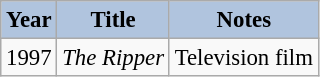<table class="wikitable" style="font-size:95%;">
<tr align="center">
<th style="background:#B0C4DE;">Year</th>
<th style="background:#B0C4DE;">Title</th>
<th style="background:#B0C4DE;">Notes</th>
</tr>
<tr>
<td>1997</td>
<td><em>The Ripper</em></td>
<td>Television film</td>
</tr>
</table>
